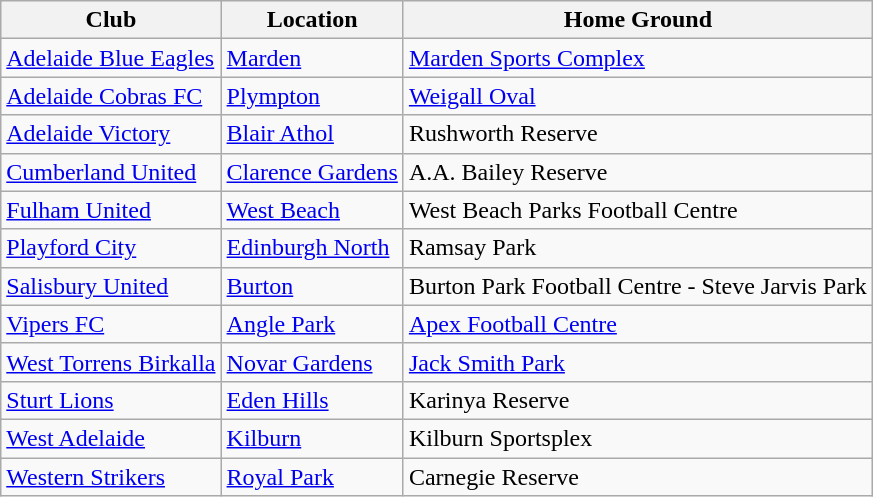<table class="wikitable">
<tr>
<th>Club</th>
<th>Location</th>
<th>Home Ground</th>
</tr>
<tr>
<td><a href='#'>Adelaide Blue Eagles</a></td>
<td><a href='#'>Marden</a></td>
<td><a href='#'>Marden Sports Complex</a></td>
</tr>
<tr>
<td><a href='#'>Adelaide Cobras FC</a></td>
<td><a href='#'> Plympton</a></td>
<td><a href='#'>Weigall Oval</a></td>
</tr>
<tr>
<td><a href='#'>Adelaide Victory</a></td>
<td><a href='#'> Blair Athol</a></td>
<td>Rushworth Reserve</td>
</tr>
<tr>
<td><a href='#'> Cumberland United</a></td>
<td><a href='#'> Clarence Gardens</a></td>
<td>A.A. Bailey Reserve</td>
</tr>
<tr>
<td><a href='#'> Fulham United</a></td>
<td><a href='#'> West Beach</a></td>
<td>West Beach Parks Football Centre</td>
</tr>
<tr>
<td><a href='#'> Playford City</a></td>
<td><a href='#'> Edinburgh North</a></td>
<td>Ramsay Park</td>
</tr>
<tr>
<td><a href='#'> Salisbury United</a></td>
<td><a href='#'> Burton</a></td>
<td>Burton Park Football Centre - Steve Jarvis Park</td>
</tr>
<tr>
<td><a href='#'> Vipers FC</a></td>
<td><a href='#'> Angle Park</a></td>
<td><a href='#'> Apex Football Centre</a></td>
</tr>
<tr>
<td><a href='#'> West Torrens Birkalla</a></td>
<td><a href='#'>Novar Gardens</a></td>
<td><a href='#'>Jack Smith Park</a></td>
</tr>
<tr>
<td><a href='#'> Sturt Lions</a></td>
<td><a href='#'> Eden Hills</a></td>
<td>Karinya Reserve</td>
</tr>
<tr>
<td><a href='#'> West Adelaide</a></td>
<td><a href='#'>Kilburn</a></td>
<td>Kilburn Sportsplex</td>
</tr>
<tr>
<td><a href='#'>Western Strikers</a></td>
<td><a href='#'> Royal Park</a></td>
<td>Carnegie Reserve</td>
</tr>
</table>
